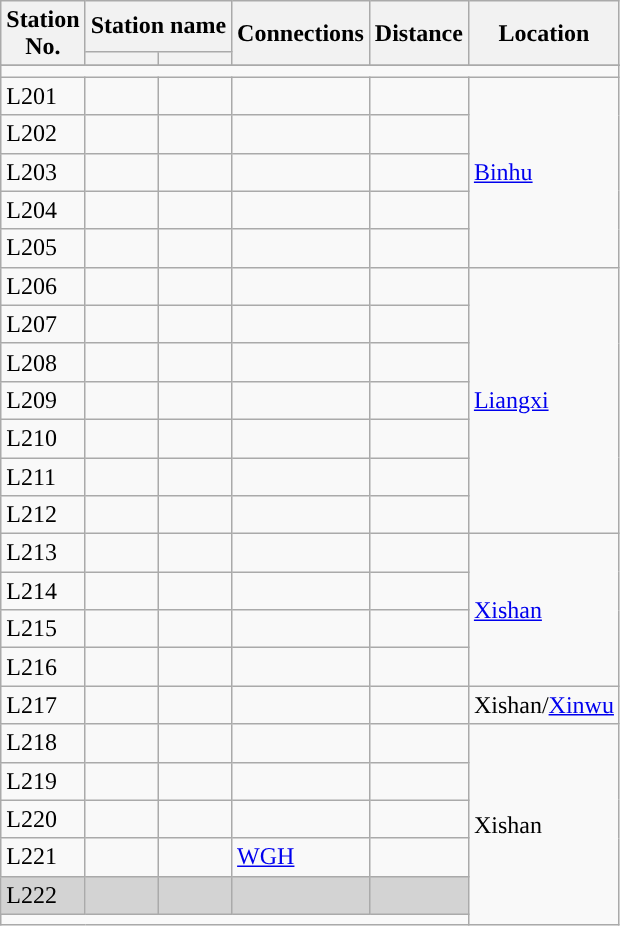<table class="wikitable">
<tr>
<th rowspan="2">Station<br>No.</th>
<th colspan="2">Station name</th>
<th rowspan="2">Connections</th>
<th rowspan="2">Distance<br></th>
<th rowspan="2">Location</th>
</tr>
<tr>
<th></th>
<th></th>
</tr>
<tr style="background:#">
</tr>
<tr>
</tr>
<tr style="background:#">
<td colspan="6"></td>
</tr>
<tr>
<td>L201</td>
<td></td>
<td></td>
<td></td>
<td></td>
<td rowspan="5"><a href='#'>Binhu</a></td>
</tr>
<tr>
<td>L202</td>
<td></td>
<td></td>
<td></td>
<td></td>
</tr>
<tr>
<td>L203</td>
<td></td>
<td></td>
<td></td>
<td></td>
</tr>
<tr>
<td>L204</td>
<td></td>
<td></td>
<td></td>
<td></td>
</tr>
<tr>
<td>L205</td>
<td></td>
<td></td>
<td></td>
<td></td>
</tr>
<tr>
<td>L206</td>
<td></td>
<td></td>
<td></td>
<td></td>
<td rowspan="7"><a href='#'>Liangxi</a></td>
</tr>
<tr>
<td>L207</td>
<td></td>
<td></td>
<td></td>
<td></td>
</tr>
<tr>
<td>L208</td>
<td></td>
<td></td>
<td></td>
<td></td>
</tr>
<tr>
<td>L209</td>
<td></td>
<td></td>
<td></td>
<td></td>
</tr>
<tr>
<td>L210</td>
<td></td>
<td></td>
<td></td>
<td></td>
</tr>
<tr>
<td>L211</td>
<td></td>
<td></td>
<td></td>
<td></td>
</tr>
<tr>
<td>L212</td>
<td></td>
<td></td>
<td></td>
<td></td>
</tr>
<tr>
<td>L213</td>
<td></td>
<td></td>
<td></td>
<td></td>
<td rowspan="4"><a href='#'>Xishan</a></td>
</tr>
<tr>
<td>L214</td>
<td></td>
<td></td>
<td></td>
<td></td>
</tr>
<tr>
<td>L215</td>
<td></td>
<td></td>
<td></td>
<td></td>
</tr>
<tr>
<td>L216</td>
<td></td>
<td></td>
<td></td>
<td></td>
</tr>
<tr>
<td>L217</td>
<td></td>
<td></td>
<td></td>
<td></td>
<td>Xishan/<a href='#'>Xinwu</a></td>
</tr>
<tr>
<td>L218</td>
<td></td>
<td></td>
<td></td>
<td></td>
<td rowspan="8">Xishan</td>
</tr>
<tr>
<td>L219</td>
<td></td>
<td></td>
<td></td>
<td></td>
</tr>
<tr>
<td>L220</td>
<td></td>
<td></td>
<td></td>
<td></td>
</tr>
<tr>
<td>L221</td>
<td></td>
<td></td>
<td> <a href='#'>WGH</a></td>
<td></td>
</tr>
<tr bgcolor="lightgrey">
<td>L222</td>
<td><em></em></td>
<td></td>
<td></td>
<td></td>
</tr>
<tr style="background:#">
<td colspan="6"></td>
</tr>
</table>
